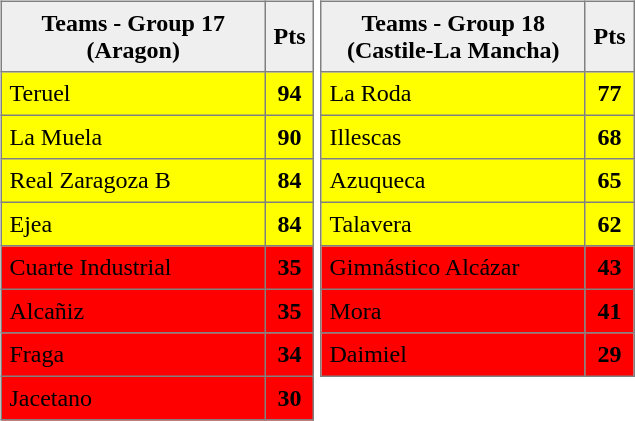<table>
<tr style="vertical-align: top;">
<td><br><table style=border-collapse:collapse border=1 cellspacing=0 cellpadding=5>
<tr align=center bgcolor=#efefef>
<th width=165>Teams - Group 17 (Aragon) </th>
<th width=20>Pts</th>
</tr>
<tr align=center style="background:#FFFF00;">
<td style="text-align:left;">Teruel</td>
<td><strong>94</strong></td>
</tr>
<tr align=center style="background:#FFFF00;">
<td style="text-align:left;">La Muela</td>
<td><strong>90</strong></td>
</tr>
<tr align=center style="background:#FFFF00;">
<td style="text-align:left;">Real Zaragoza B</td>
<td><strong>84</strong></td>
</tr>
<tr align=center style="background:#FFFF00;">
<td style="text-align:left;">Ejea</td>
<td><strong>84</strong></td>
</tr>
<tr align=center style="background:#FF0000;">
<td style="text-align:left;">Cuarte Industrial</td>
<td><strong>35</strong></td>
</tr>
<tr align=center style="background:#FF0000;">
<td style="text-align:left;">Alcañiz</td>
<td><strong>35</strong></td>
</tr>
<tr align=center style="background:#FF0000;">
<td style="text-align:left;">Fraga</td>
<td><strong>34</strong></td>
</tr>
<tr align=center style="background:#FF0000;">
<td style="text-align:left;">Jacetano</td>
<td><strong>30</strong></td>
</tr>
</table>
</td>
<td><br><table style=border-collapse:collapse border=1 cellspacing=0 cellpadding=5>
<tr align=center bgcolor=#efefef>
<th width=165>Teams - Group 18 (Castile-La Mancha) </th>
<th width=20>Pts</th>
</tr>
<tr align=center style="background:#FFFF00;">
<td style="text-align:left;">La Roda</td>
<td><strong>77</strong></td>
</tr>
<tr align=center style="background:#FFFF00;">
<td style="text-align:left;">Illescas</td>
<td><strong>68</strong></td>
</tr>
<tr align=center style="background:#FFFF00;">
<td style="text-align:left;">Azuqueca</td>
<td><strong>65</strong></td>
</tr>
<tr align=center style="background:#FFFF00;">
<td style="text-align:left;">Talavera</td>
<td><strong>62</strong></td>
</tr>
<tr align=center style="background:#FF0000;">
<td style="text-align:left;">Gimnástico Alcázar</td>
<td><strong>43</strong></td>
</tr>
<tr align=center style="background:#FF0000;">
<td style="text-align:left;">Mora</td>
<td><strong>41</strong></td>
</tr>
<tr align=center style="background:#FF0000;">
<td style="text-align:left;">Daimiel</td>
<td><strong>29</strong></td>
</tr>
</table>
</td>
</tr>
</table>
